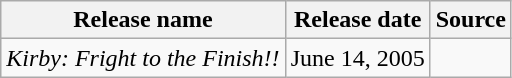<table class="wikitable">
<tr>
<th>Release name</th>
<th>Release date</th>
<th>Source</th>
</tr>
<tr>
<td><em>Kirby: Fright to the Finish!!</em></td>
<td>June 14, 2005</td>
<td></td>
</tr>
</table>
